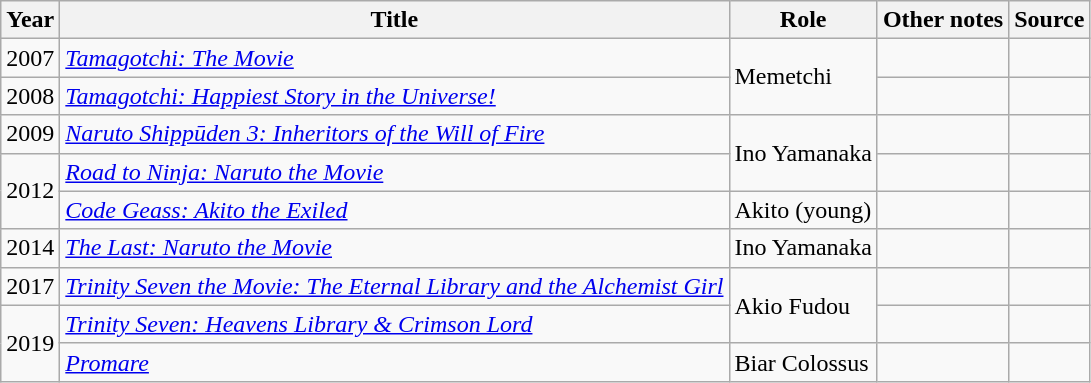<table class="wikitable">
<tr>
<th>Year</th>
<th>Title</th>
<th>Role</th>
<th>Other notes</th>
<th>Source</th>
</tr>
<tr>
<td>2007</td>
<td><em><a href='#'>Tamagotchi: The Movie</a></em></td>
<td rowspan="2">Memetchi</td>
<td></td>
<td></td>
</tr>
<tr>
<td>2008</td>
<td><em><a href='#'>Tamagotchi: Happiest Story in the Universe!</a></em></td>
<td></td>
<td></td>
</tr>
<tr>
<td>2009</td>
<td><em><a href='#'>Naruto Shippūden 3: Inheritors of the Will of Fire</a></em></td>
<td rowspan="2">Ino Yamanaka</td>
<td></td>
<td></td>
</tr>
<tr>
<td rowspan="2">2012</td>
<td><em><a href='#'>Road to Ninja: Naruto the Movie</a></em></td>
<td></td>
<td></td>
</tr>
<tr>
<td><em><a href='#'>Code Geass: Akito the Exiled</a></em></td>
<td>Akito (young)</td>
<td></td>
<td></td>
</tr>
<tr>
<td>2014</td>
<td><em><a href='#'>The Last: Naruto the Movie</a></em></td>
<td>Ino Yamanaka</td>
<td></td>
<td></td>
</tr>
<tr>
<td>2017</td>
<td><em><a href='#'>Trinity Seven the Movie: The Eternal Library and the Alchemist Girl</a></em></td>
<td rowspan="2">Akio Fudou</td>
<td></td>
<td></td>
</tr>
<tr>
<td rowspan="2">2019</td>
<td><em><a href='#'>Trinity Seven: Heavens Library & Crimson Lord</a></em></td>
<td></td>
<td></td>
</tr>
<tr>
<td><em><a href='#'>Promare</a></em></td>
<td>Biar Colossus</td>
<td></td>
<td></td>
</tr>
</table>
